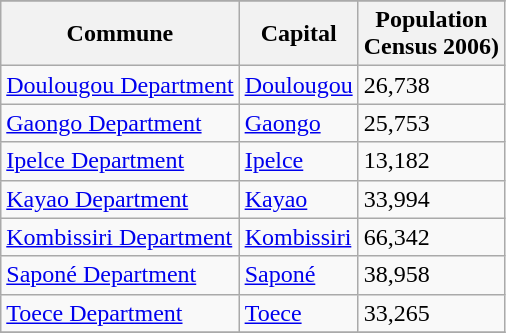<table class="wikitable">
<tr>
</tr>
<tr>
<th>Commune</th>
<th>Capital</th>
<th>Population<br>Census 2006)</th>
</tr>
<tr>
<td><a href='#'>Doulougou Department</a></td>
<td><a href='#'>Doulougou</a></td>
<td>26,738</td>
</tr>
<tr>
<td><a href='#'>Gaongo Department</a></td>
<td><a href='#'>Gaongo</a></td>
<td>25,753</td>
</tr>
<tr>
<td><a href='#'>Ipelce Department</a></td>
<td><a href='#'>Ipelce</a></td>
<td>13,182</td>
</tr>
<tr>
<td><a href='#'>Kayao Department</a></td>
<td><a href='#'>Kayao</a></td>
<td>33,994</td>
</tr>
<tr>
<td><a href='#'>Kombissiri Department</a></td>
<td><a href='#'>Kombissiri</a></td>
<td>66,342</td>
</tr>
<tr>
<td><a href='#'>Saponé Department</a></td>
<td><a href='#'>Saponé</a></td>
<td>38,958</td>
</tr>
<tr>
<td><a href='#'>Toece Department</a></td>
<td><a href='#'>Toece</a></td>
<td>33,265</td>
</tr>
<tr>
</tr>
</table>
